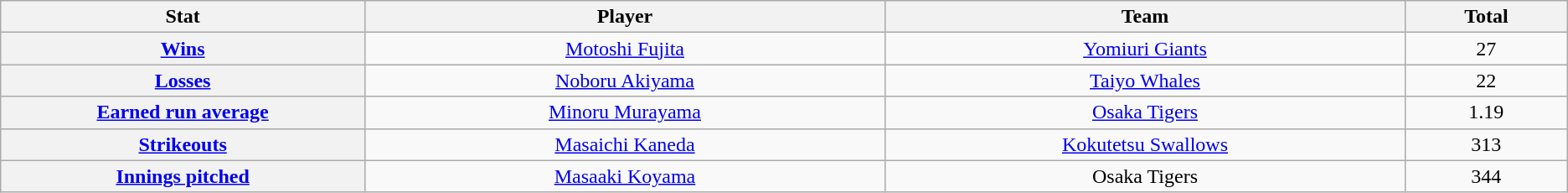<table class="wikitable" style="text-align:center;">
<tr>
<th scope="col" width="7%">Stat</th>
<th scope="col" width="10%">Player</th>
<th scope="col" width="10%">Team</th>
<th scope="col" width="3%">Total</th>
</tr>
<tr>
<th scope="row" style="text-align:center;"><a href='#'>Wins</a></th>
<td><a href='#'>Motoshi Fujita</a></td>
<td><a href='#'>Yomiuri Giants</a></td>
<td>27</td>
</tr>
<tr>
<th scope="row" style="text-align:center;"><a href='#'>Losses</a></th>
<td><a href='#'>Noboru Akiyama</a></td>
<td><a href='#'>Taiyo Whales</a></td>
<td>22</td>
</tr>
<tr>
<th scope="row" style="text-align:center;"><a href='#'>Earned run average</a></th>
<td><a href='#'>Minoru Murayama</a></td>
<td><a href='#'>Osaka Tigers</a></td>
<td>1.19</td>
</tr>
<tr>
<th scope="row" style="text-align:center;"><a href='#'>Strikeouts</a></th>
<td><a href='#'>Masaichi Kaneda</a></td>
<td><a href='#'>Kokutetsu Swallows</a></td>
<td>313</td>
</tr>
<tr>
<th scope="row" style="text-align:center;"><a href='#'>Innings pitched</a></th>
<td><a href='#'>Masaaki Koyama</a></td>
<td>Osaka Tigers</td>
<td>344</td>
</tr>
</table>
